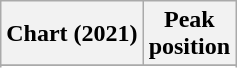<table class="wikitable sortable plainrowheaders" style="text-align:center">
<tr>
<th scope="col">Chart (2021)</th>
<th scope="col">Peak<br>position</th>
</tr>
<tr>
</tr>
<tr>
</tr>
<tr>
</tr>
<tr>
</tr>
<tr>
</tr>
</table>
